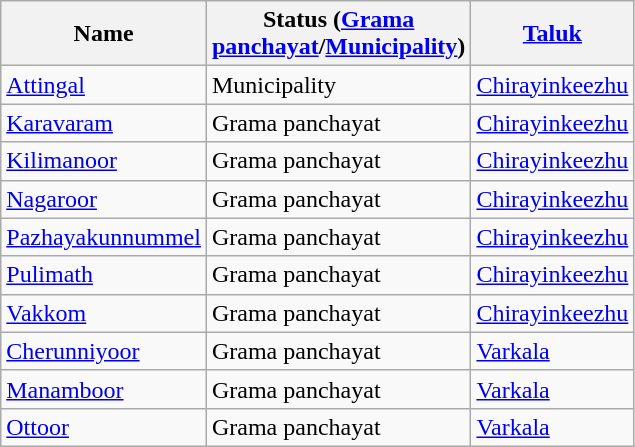<table class="wikitable sortable static-row-numbers static-row-header-hash">
<tr>
<th width="100px">Name</th>
<th width="130px">Status (<a href='#'>Grama panchayat</a>/<a href='#'>Municipality</a>)</th>
<th width="100px"><a href='#'>Taluk</a></th>
</tr>
<tr>
<td><a href='#'>Attingal</a></td>
<td>Municipality</td>
<td><a href='#'>Chirayinkeezhu</a></td>
</tr>
<tr>
<td><a href='#'>Karavaram</a></td>
<td>Grama panchayat</td>
<td><a href='#'>Chirayinkeezhu</a></td>
</tr>
<tr>
<td><a href='#'>Kilimanoor</a></td>
<td>Grama panchayat</td>
<td><a href='#'>Chirayinkeezhu</a></td>
</tr>
<tr>
<td><a href='#'>Nagaroor</a></td>
<td>Grama panchayat</td>
<td><a href='#'>Chirayinkeezhu</a></td>
</tr>
<tr>
<td><a href='#'>Pazhayakunnummel</a></td>
<td>Grama panchayat</td>
<td><a href='#'>Chirayinkeezhu</a></td>
</tr>
<tr>
<td><a href='#'>Pulimath</a></td>
<td>Grama panchayat</td>
<td><a href='#'>Chirayinkeezhu</a></td>
</tr>
<tr>
<td><a href='#'>Vakkom</a></td>
<td>Grama panchayat</td>
<td><a href='#'>Chirayinkeezhu</a></td>
</tr>
<tr>
<td><a href='#'>Cherunniyoor</a></td>
<td>Grama panchayat</td>
<td><a href='#'>Varkala</a></td>
</tr>
<tr>
<td><a href='#'>Manamboor</a></td>
<td>Grama panchayat</td>
<td><a href='#'>Varkala</a></td>
</tr>
<tr>
<td><a href='#'>Ottoor</a></td>
<td>Grama panchayat</td>
<td><a href='#'>Varkala</a></td>
</tr>
</table>
